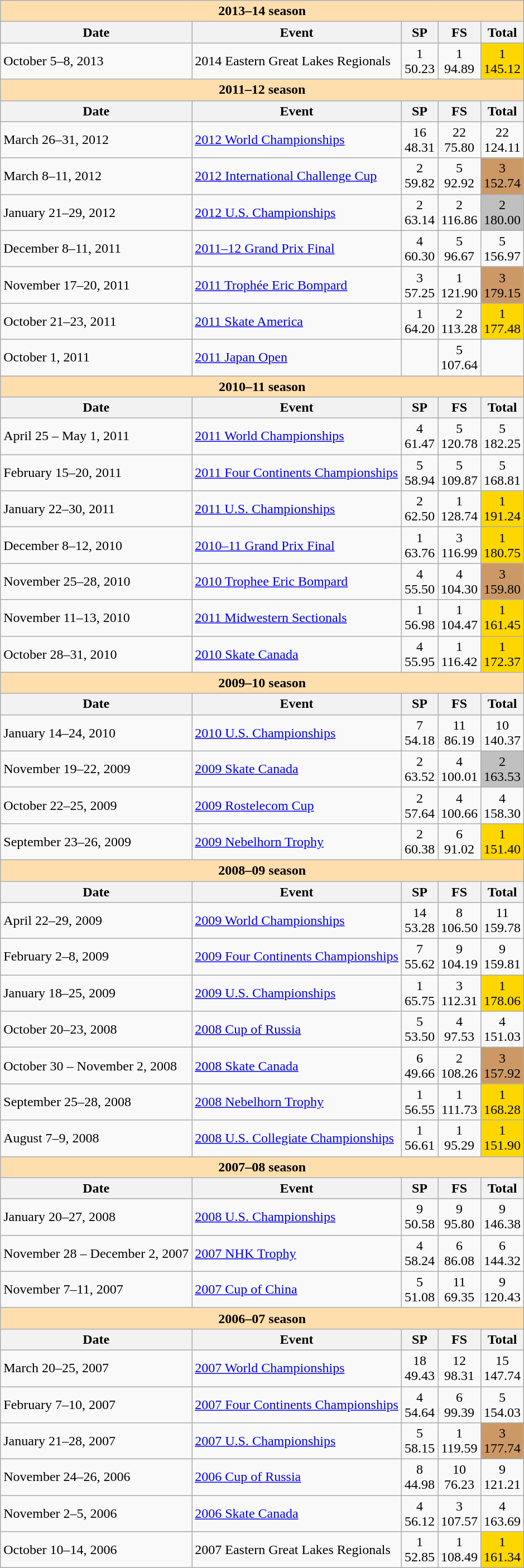<table class="wikitable">
<tr>
<th style="background-color: #ffdead;" colspan="5" align="center"><strong>2013–14 season</strong></th>
</tr>
<tr>
<th>Date</th>
<th>Event</th>
<th>SP</th>
<th>FS</th>
<th>Total</th>
</tr>
<tr>
<td>October 5–8, 2013</td>
<td>2014 Eastern Great Lakes Regionals</td>
<td align="center">1 <br> 50.23</td>
<td align="center">1 <br> 94.89</td>
<td align="center" bgcolor="gold">1 <br> 145.12</td>
</tr>
<tr>
<th style="background-color: #ffdead;" colspan="5" align="center"><strong>2011–12 season</strong></th>
</tr>
<tr>
<th>Date</th>
<th>Event</th>
<th>SP</th>
<th>FS</th>
<th>Total</th>
</tr>
<tr>
<td>March 26–31, 2012</td>
<td><a href='#'>2012 World Championships</a></td>
<td align="center">16 <br> 48.31</td>
<td align="center">22 <br> 75.80</td>
<td align="center">22 <br> 124.11</td>
</tr>
<tr>
<td>March 8–11, 2012</td>
<td><a href='#'>2012 International Challenge Cup</a></td>
<td align="center">2 <br> 59.82</td>
<td align="center">5 <br> 92.92</td>
<td align="center" bgcolor="#cc9966">3 <br> 152.74</td>
</tr>
<tr>
<td>January 21–29, 2012</td>
<td><a href='#'>2012 U.S. Championships</a></td>
<td align="center">2 <br> 63.14</td>
<td align="center">2 <br> 116.86</td>
<td align="center" bgcolor="silver">2 <br> 180.00</td>
</tr>
<tr>
<td>December 8–11, 2011</td>
<td><a href='#'>2011–12 Grand Prix Final</a></td>
<td align="center">4 <br> 60.30</td>
<td align="center">5 <br> 96.67</td>
<td align="center">5 <br> 156.97</td>
</tr>
<tr>
<td>November 17–20, 2011</td>
<td><a href='#'>2011 Trophée Eric Bompard</a></td>
<td align="center">3 <br> 57.25</td>
<td align="center">1 <br> 121.90</td>
<td align="center" bgcolor="#cc9966">3 <br> 179.15</td>
</tr>
<tr>
<td>October 21–23, 2011</td>
<td><a href='#'>2011 Skate America</a></td>
<td align="center">1 <br> 64.20</td>
<td align="center">2 <br> 113.28</td>
<td align="center" bgcolor="gold">1 <br> 177.48</td>
</tr>
<tr>
<td>October 1, 2011</td>
<td><a href='#'>2011 Japan Open</a></td>
<td align="center"></td>
<td align="center">5 <br> 107.64</td>
<td align="center"></td>
</tr>
<tr>
<th style="background-color: #ffdead;" colspan="5" align="center"><strong>2010–11 season</strong></th>
</tr>
<tr>
<th>Date</th>
<th>Event</th>
<th>SP</th>
<th>FS</th>
<th>Total</th>
</tr>
<tr>
<td>April 25 – May 1, 2011</td>
<td><a href='#'>2011 World Championships</a></td>
<td align="center">4 <br> 61.47</td>
<td align="center">5 <br> 120.78</td>
<td align="center">5 <br> 182.25</td>
</tr>
<tr>
<td>February 15–20, 2011</td>
<td><a href='#'>2011 Four Continents Championships</a></td>
<td align="center">5 <br> 58.94</td>
<td align="center">5 <br> 109.87</td>
<td align="center">5 <br> 168.81</td>
</tr>
<tr>
<td>January 22–30, 2011</td>
<td><a href='#'>2011 U.S. Championships</a></td>
<td align="center">2 <br> 62.50</td>
<td align="center">1 <br> 128.74</td>
<td align="center" bgcolor="gold">1 <br> 191.24</td>
</tr>
<tr>
<td>December 8–12, 2010</td>
<td><a href='#'>2010–11 Grand Prix Final</a></td>
<td align="center">1 <br> 63.76</td>
<td align="center">3 <br> 116.99</td>
<td align="center" bgcolor="gold">1 <br> 180.75</td>
</tr>
<tr>
<td>November 25–28, 2010</td>
<td><a href='#'>2010 Trophee Eric Bompard</a></td>
<td align="center">4 <br> 55.50</td>
<td align="center">4 <br> 104.30</td>
<td align="center" bgcolor="#cc9966">3 <br> 159.80</td>
</tr>
<tr>
<td>November 11–13, 2010</td>
<td><a href='#'>2011 Midwestern Sectionals</a></td>
<td align="center">1 <br> 56.98</td>
<td align="center">1 <br> 104.47</td>
<td align="center" bgcolor="gold">1 <br> 161.45</td>
</tr>
<tr>
<td>October 28–31, 2010</td>
<td><a href='#'>2010 Skate Canada</a></td>
<td align="center">4 <br> 55.95</td>
<td align="center">1 <br> 116.42</td>
<td align="center" bgcolor="gold">1 <br> 172.37</td>
</tr>
<tr>
<th style="background-color: #ffdead;" colspan="5" align="center"><strong>2009–10 season</strong></th>
</tr>
<tr>
<th>Date</th>
<th>Event</th>
<th>SP</th>
<th>FS</th>
<th>Total</th>
</tr>
<tr>
<td>January 14–24, 2010</td>
<td><a href='#'>2010 U.S. Championships</a></td>
<td align="center">7 <br> 54.18</td>
<td align="center">11 <br> 86.19</td>
<td align="center">10 <br> 140.37</td>
</tr>
<tr>
<td>November 19–22, 2009</td>
<td><a href='#'>2009 Skate Canada</a></td>
<td align="center">2 <br> 63.52</td>
<td align="center">4 <br> 100.01</td>
<td align="center" bgcolor="silver">2 <br> 163.53</td>
</tr>
<tr>
<td>October 22–25, 2009</td>
<td><a href='#'>2009 Rostelecom Cup</a></td>
<td align="center">2 <br> 57.64</td>
<td align="center">4 <br> 100.66</td>
<td align="center">4 <br> 158.30</td>
</tr>
<tr>
<td>September 23–26, 2009</td>
<td><a href='#'>2009 Nebelhorn Trophy</a></td>
<td align="center">2 <br> 60.38</td>
<td align="center">6 <br> 91.02</td>
<td align="center" bgcolor="gold">1 <br> 151.40</td>
</tr>
<tr>
<th style="background-color: #ffdead;" colspan="5" align="center"><strong>2008–09 season</strong></th>
</tr>
<tr>
<th>Date</th>
<th>Event</th>
<th>SP</th>
<th>FS</th>
<th>Total</th>
</tr>
<tr>
<td>April 22–29, 2009</td>
<td><a href='#'>2009 World Championships</a></td>
<td align="center">14 <br> 53.28</td>
<td align="center">8 <br> 106.50</td>
<td align="center">11 <br> 159.78</td>
</tr>
<tr>
<td>February 2–8, 2009</td>
<td><a href='#'>2009 Four Continents Championships</a></td>
<td align="center">7 <br> 55.62</td>
<td align="center">9 <br> 104.19</td>
<td align="center">9 <br> 159.81</td>
</tr>
<tr>
<td>January 18–25, 2009</td>
<td><a href='#'>2009 U.S. Championships</a></td>
<td align="center">1 <br> 65.75</td>
<td align="center">3 <br> 112.31</td>
<td align="center" bgcolor="gold">1 <br> 178.06</td>
</tr>
<tr>
<td>October 20–23, 2008</td>
<td><a href='#'>2008 Cup of Russia</a></td>
<td align="center">5 <br> 53.50</td>
<td align="center">4 <br> 97.53</td>
<td align="center">4 <br> 151.03</td>
</tr>
<tr>
<td>October 30 – November 2, 2008</td>
<td><a href='#'>2008 Skate Canada</a></td>
<td align="center">6 <br> 49.66</td>
<td align="center">2 <br> 108.26</td>
<td align="center" bgcolor="#cc9966">3 <br> 157.92</td>
</tr>
<tr>
<td>September 25–28, 2008</td>
<td><a href='#'>2008 Nebelhorn Trophy</a></td>
<td align="center">1 <br> 56.55</td>
<td align="center">1 <br> 111.73</td>
<td align="center" bgcolor="gold">1 <br> 168.28</td>
</tr>
<tr>
<td>August 7–9, 2008</td>
<td><a href='#'>2008 U.S. Collegiate Championships</a></td>
<td align="center">1 <br> 56.61</td>
<td align="center">1 <br> 95.29</td>
<td align="center" bgcolor="gold">1 <br> 151.90</td>
</tr>
<tr>
<th style="background-color: #ffdead;" colspan="5" align="center"><strong>2007–08 season</strong></th>
</tr>
<tr>
<th>Date</th>
<th>Event</th>
<th>SP</th>
<th>FS</th>
<th>Total</th>
</tr>
<tr>
<td>January 20–27, 2008</td>
<td><a href='#'>2008 U.S. Championships</a></td>
<td align="center">9 <br> 50.58</td>
<td align="center">9 <br> 95.80</td>
<td align="center">9 <br> 146.38</td>
</tr>
<tr>
<td>November 28 – December 2, 2007</td>
<td><a href='#'>2007 NHK Trophy</a></td>
<td align="center">4 <br> 58.24</td>
<td align="center">6 <br> 86.08</td>
<td align="center">6 <br> 144.32</td>
</tr>
<tr>
<td>November 7–11, 2007</td>
<td><a href='#'>2007 Cup of China</a></td>
<td align="center">5 <br> 51.08</td>
<td align="center">11 <br> 69.35</td>
<td align="center">9 <br> 120.43</td>
</tr>
<tr>
<th style="background-color: #ffdead;" colspan="5" align="center"><strong>2006–07 season</strong></th>
</tr>
<tr>
<th>Date</th>
<th>Event</th>
<th>SP</th>
<th>FS</th>
<th>Total</th>
</tr>
<tr>
<td>March 20–25, 2007</td>
<td><a href='#'>2007 World Championships</a></td>
<td align="center">18 <br> 49.43</td>
<td align="center">12 <br> 98.31</td>
<td align="center">15 <br> 147.74</td>
</tr>
<tr>
<td>February 7–10, 2007</td>
<td><a href='#'>2007 Four Continents Championships</a></td>
<td align="center">4 <br> 54.64</td>
<td align="center">6 <br> 99.39</td>
<td align="center">5 <br> 154.03</td>
</tr>
<tr>
<td>January 21–28, 2007</td>
<td><a href='#'>2007 U.S. Championships</a></td>
<td align="center">5 <br> 58.15</td>
<td align="center">1 <br> 119.59</td>
<td align="center" bgcolor="#cc9966">3 <br> 177.74</td>
</tr>
<tr>
<td>November 24–26, 2006</td>
<td><a href='#'>2006 Cup of Russia</a></td>
<td align="center">8 <br> 44.98</td>
<td align="center">10 <br> 76.23</td>
<td align="center">9 <br> 121.21</td>
</tr>
<tr>
<td>November 2–5, 2006</td>
<td><a href='#'>2006 Skate Canada</a></td>
<td align="center">4 <br> 56.12</td>
<td align="center">3 <br> 107.57</td>
<td align="center">4 <br> 163.69</td>
</tr>
<tr>
<td>October 10–14, 2006</td>
<td>2007 Eastern Great Lakes Regionals</td>
<td align="center">1 <br> 52.85</td>
<td align="center">1 <br> 108.49</td>
<td align="center" bgcolor="gold">1 <br> 161.34</td>
</tr>
</table>
